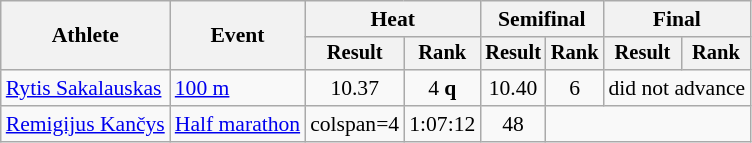<table class="wikitable" style="font-size:90%">
<tr>
<th rowspan=2>Athlete</th>
<th rowspan=2>Event</th>
<th colspan=2>Heat</th>
<th colspan=2>Semifinal</th>
<th colspan=2>Final</th>
</tr>
<tr style="font-size:95%">
<th>Result</th>
<th>Rank</th>
<th>Result</th>
<th>Rank</th>
<th>Result</th>
<th>Rank</th>
</tr>
<tr align=center>
<td align=left><a href='#'>Rytis Sakalauskas</a></td>
<td style="text-align:left;"><a href='#'>100 m</a></td>
<td>10.37</td>
<td>4 <strong>q</strong></td>
<td>10.40</td>
<td>6</td>
<td colspan=2>did not advance</td>
</tr>
<tr align=center>
<td align=left><a href='#'>Remigijus Kančys</a></td>
<td style="text-align:left;"><a href='#'>Half marathon</a></td>
<td>colspan=4 </td>
<td>1:07:12</td>
<td>48</td>
</tr>
</table>
